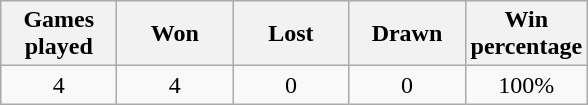<table class="wikitable" style="text-align:center">
<tr>
<th width="70">Games played</th>
<th width="70">Won</th>
<th width="70">Lost</th>
<th width="70">Drawn</th>
<th width="70">Win percentage</th>
</tr>
<tr>
<td>4</td>
<td>4</td>
<td>0</td>
<td>0</td>
<td>100%</td>
</tr>
</table>
